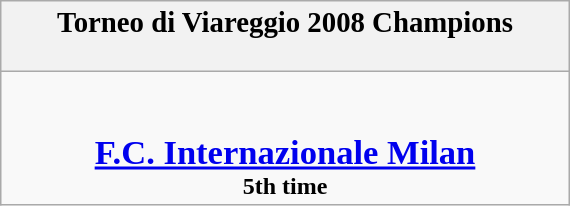<table class="wikitable" style="margin: 0 auto; width: 30%;">
<tr>
<th><big>Torneo di Viareggio 2008 Champions</big><br><br></th>
</tr>
<tr>
<td align=center><br><br><big><big><strong><a href='#'>F.C. Internazionale Milan</a></strong><br></big></big><strong>5th time</strong></td>
</tr>
</table>
